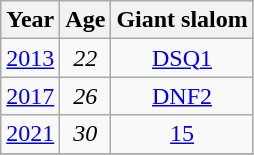<table class=wikitable style="text-align:center">
<tr>
<th>Year</th>
<th>Age</th>
<th>Giant slalom</th>
</tr>
<tr>
<td><a href='#'>2013</a></td>
<td><em>22</em></td>
<td><a href='#'>DSQ1</a></td>
</tr>
<tr>
<td><a href='#'>2017</a></td>
<td><em>26</em></td>
<td><a href='#'>DNF2</a></td>
</tr>
<tr>
<td><a href='#'>2021</a></td>
<td><em>30</em></td>
<td><a href='#'>15</a></td>
</tr>
<tr>
</tr>
</table>
